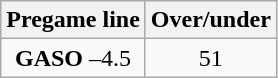<table class="wikitable">
<tr align="center">
<th style=>Pregame line</th>
<th style=>Over/under</th>
</tr>
<tr align="center">
<td><strong>GASO</strong> –4.5</td>
<td>51</td>
</tr>
</table>
